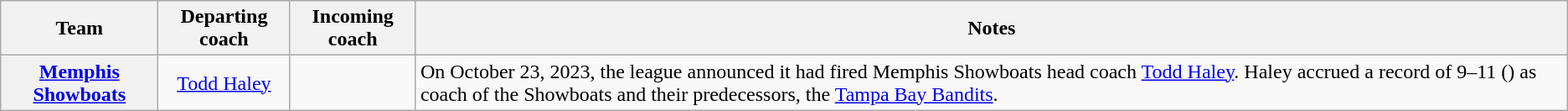<table class="wikitable sortable plainrowheaders">
<tr>
<th scope="col">Team</th>
<th scope="col">Departing coach</th>
<th scope="col">Incoming coach</th>
<th scope="col" class="unsortable">Notes</th>
</tr>
<tr>
<th scope="row" style="text-align:center;"><a href='#'>Memphis Showboats</a></th>
<td style="text-align:center;"><a href='#'>Todd Haley</a></td>
<td style="text-align:center;"></td>
<td>On October 23, 2023, the league announced it had fired Memphis Showboats head coach <a href='#'>Todd Haley</a>. Haley accrued a record of 9–11 () as coach of the Showboats and their predecessors, the <a href='#'>Tampa Bay Bandits</a>.</td>
</tr>
</table>
